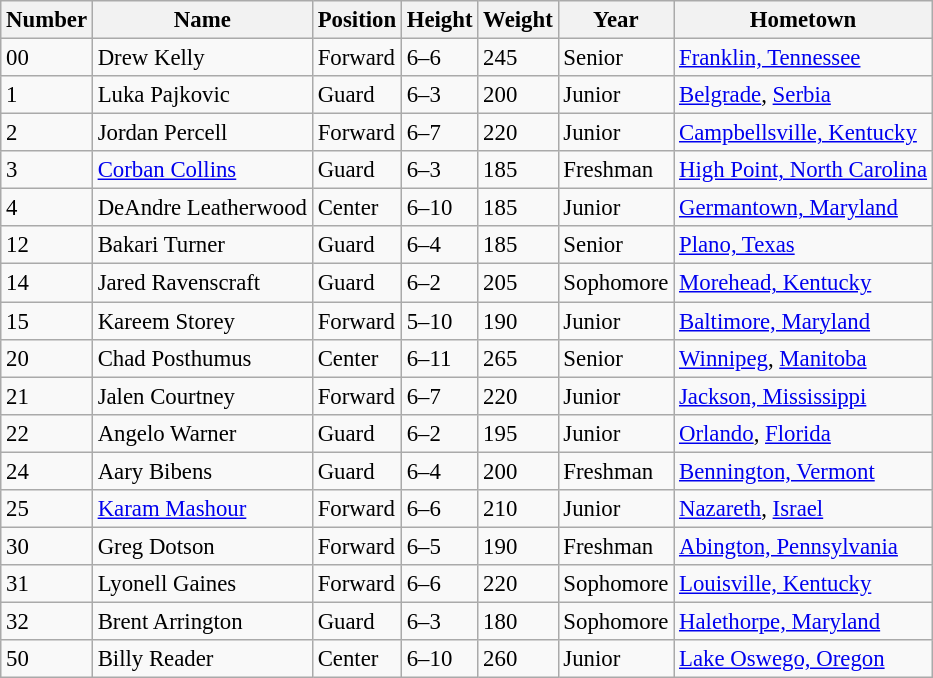<table class="wikitable sortable" style="font-size: 95%;">
<tr>
<th>Number</th>
<th>Name</th>
<th>Position</th>
<th>Height</th>
<th>Weight</th>
<th>Year</th>
<th>Hometown</th>
</tr>
<tr>
<td>00</td>
<td>Drew Kelly</td>
<td>Forward</td>
<td>6–6</td>
<td>245</td>
<td>Senior</td>
<td><a href='#'>Franklin, Tennessee</a></td>
</tr>
<tr>
<td>1</td>
<td>Luka Pajkovic</td>
<td>Guard</td>
<td>6–3</td>
<td>200</td>
<td>Junior</td>
<td><a href='#'>Belgrade</a>, <a href='#'>Serbia</a></td>
</tr>
<tr>
<td>2</td>
<td>Jordan Percell</td>
<td>Forward</td>
<td>6–7</td>
<td>220</td>
<td>Junior</td>
<td><a href='#'>Campbellsville, Kentucky</a></td>
</tr>
<tr>
<td>3</td>
<td><a href='#'>Corban Collins</a></td>
<td>Guard</td>
<td>6–3</td>
<td>185</td>
<td>Freshman</td>
<td><a href='#'>High Point, North Carolina</a></td>
</tr>
<tr>
<td>4</td>
<td>DeAndre Leatherwood</td>
<td>Center</td>
<td>6–10</td>
<td>185</td>
<td>Junior</td>
<td><a href='#'>Germantown, Maryland</a></td>
</tr>
<tr>
<td>12</td>
<td>Bakari Turner</td>
<td>Guard</td>
<td>6–4</td>
<td>185</td>
<td>Senior</td>
<td><a href='#'>Plano, Texas</a></td>
</tr>
<tr>
<td>14</td>
<td>Jared Ravenscraft</td>
<td>Guard</td>
<td>6–2</td>
<td>205</td>
<td>Sophomore</td>
<td><a href='#'>Morehead, Kentucky</a></td>
</tr>
<tr>
<td>15</td>
<td>Kareem Storey</td>
<td>Forward</td>
<td>5–10</td>
<td>190</td>
<td>Junior</td>
<td><a href='#'>Baltimore, Maryland</a></td>
</tr>
<tr>
<td>20</td>
<td>Chad Posthumus</td>
<td>Center</td>
<td>6–11</td>
<td>265</td>
<td>Senior</td>
<td><a href='#'>Winnipeg</a>, <a href='#'>Manitoba</a></td>
</tr>
<tr>
<td>21</td>
<td>Jalen Courtney</td>
<td>Forward</td>
<td>6–7</td>
<td>220</td>
<td>Junior</td>
<td><a href='#'>Jackson, Mississippi</a></td>
</tr>
<tr>
<td>22</td>
<td>Angelo Warner</td>
<td>Guard</td>
<td>6–2</td>
<td>195</td>
<td>Junior</td>
<td><a href='#'>Orlando</a>, <a href='#'>Florida</a></td>
</tr>
<tr>
<td>24</td>
<td>Aary Bibens</td>
<td>Guard</td>
<td>6–4</td>
<td>200</td>
<td>Freshman</td>
<td><a href='#'>Bennington, Vermont</a></td>
</tr>
<tr>
<td>25</td>
<td><a href='#'>Karam Mashour</a></td>
<td>Forward</td>
<td>6–6</td>
<td>210</td>
<td>Junior</td>
<td><a href='#'>Nazareth</a>, <a href='#'>Israel</a></td>
</tr>
<tr>
<td>30</td>
<td>Greg Dotson</td>
<td>Forward</td>
<td>6–5</td>
<td>190</td>
<td>Freshman</td>
<td><a href='#'>Abington, Pennsylvania</a></td>
</tr>
<tr>
<td>31</td>
<td>Lyonell Gaines</td>
<td>Forward</td>
<td>6–6</td>
<td>220</td>
<td>Sophomore</td>
<td><a href='#'>Louisville, Kentucky</a></td>
</tr>
<tr>
<td>32</td>
<td>Brent Arrington</td>
<td>Guard</td>
<td>6–3</td>
<td>180</td>
<td>Sophomore</td>
<td><a href='#'>Halethorpe, Maryland</a></td>
</tr>
<tr>
<td>50</td>
<td>Billy Reader</td>
<td>Center</td>
<td>6–10</td>
<td>260</td>
<td>Junior</td>
<td><a href='#'>Lake Oswego, Oregon</a></td>
</tr>
</table>
